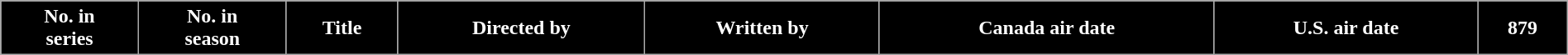<table class="wikitable plainrowheaders" style="width:100%; margin:auto; background:#FFFFFF;">
<tr>
<th style="background:#000000; color:white;">No. in<br>series</th>
<th style="background:#000000; color:white;">No. in<br>season</th>
<th style="background:#000000; color:white;">Title</th>
<th style="background:#000000; color:white;">Directed by</th>
<th style="background:#000000; color:white;">Written by</th>
<th style="background:#000000; color:white;">Canada air date</th>
<th style="background:#000000; color:white;">U.S. air date</th>
<th style="background:#000000; color:white;">879<br>


</th>
</tr>
</table>
